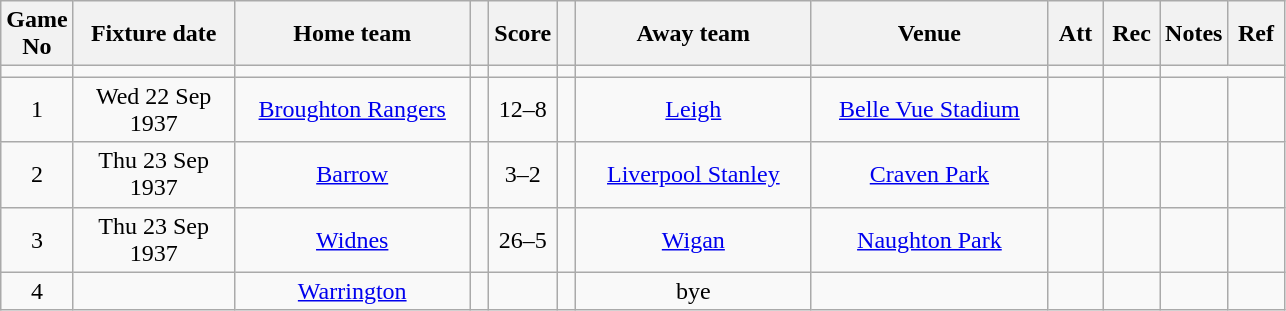<table class="wikitable" style="text-align:center;">
<tr>
<th width=20 abbr="No">Game No</th>
<th width=100 abbr="Date">Fixture date</th>
<th width=150 abbr="Home team">Home team</th>
<th width=5 abbr="space"></th>
<th width=20 abbr="Score">Score</th>
<th width=5 abbr="space"></th>
<th width=150 abbr="Away team">Away team</th>
<th width=150 abbr="Venue">Venue</th>
<th width=30 abbr="Att">Att</th>
<th width=30 abbr="Rec">Rec</th>
<th width=20 abbr="Notes">Notes</th>
<th width=30 abbr="Ref">Ref</th>
</tr>
<tr>
<td></td>
<td></td>
<td></td>
<td></td>
<td></td>
<td></td>
<td></td>
<td></td>
<td></td>
<td></td>
</tr>
<tr>
<td>1</td>
<td>Wed 22 Sep 1937</td>
<td><a href='#'>Broughton Rangers</a></td>
<td></td>
<td>12–8</td>
<td></td>
<td><a href='#'>Leigh</a></td>
<td><a href='#'>Belle Vue Stadium</a></td>
<td></td>
<td></td>
<td></td>
<td></td>
</tr>
<tr>
<td>2</td>
<td>Thu 23 Sep 1937</td>
<td><a href='#'>Barrow</a></td>
<td></td>
<td>3–2</td>
<td></td>
<td><a href='#'>Liverpool Stanley</a></td>
<td><a href='#'>Craven Park</a></td>
<td></td>
<td></td>
<td></td>
<td></td>
</tr>
<tr>
<td>3</td>
<td>Thu 23 Sep 1937</td>
<td><a href='#'>Widnes</a></td>
<td></td>
<td>26–5</td>
<td></td>
<td><a href='#'>Wigan</a></td>
<td><a href='#'>Naughton Park</a></td>
<td></td>
<td></td>
<td></td>
<td></td>
</tr>
<tr>
<td>4</td>
<td></td>
<td><a href='#'>Warrington</a></td>
<td></td>
<td></td>
<td></td>
<td>bye</td>
<td></td>
<td></td>
<td></td>
<td></td>
<td></td>
</tr>
</table>
